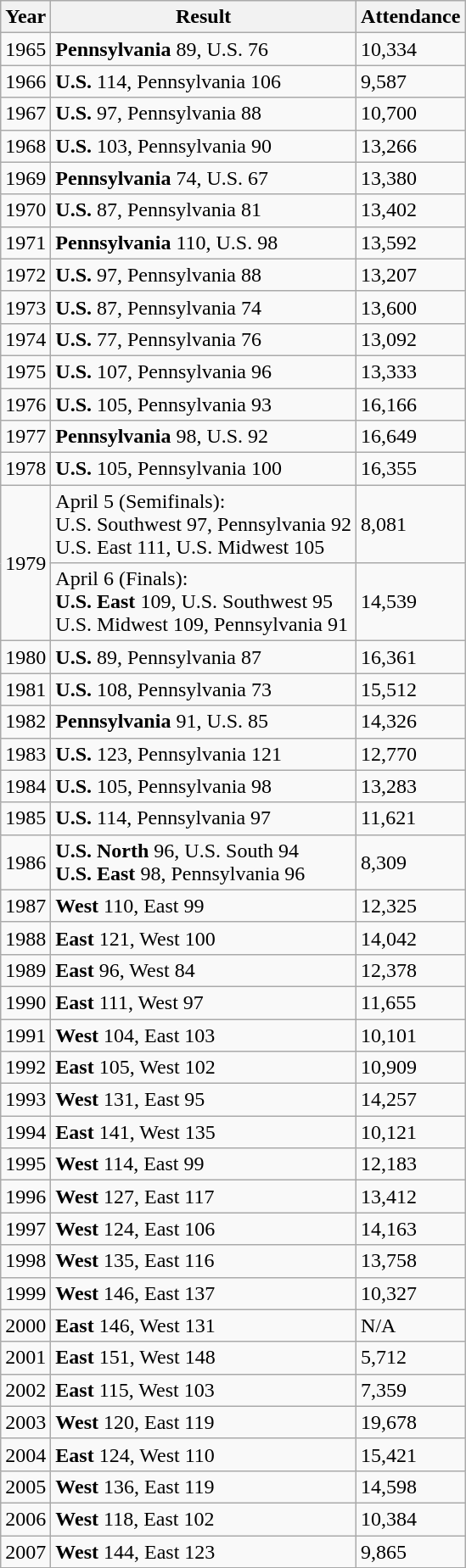<table class="wikitable sortable">
<tr>
<th>Year</th>
<th>Result</th>
<th>Attendance</th>
</tr>
<tr>
<td>1965</td>
<td><strong>Pennsylvania</strong> 89, U.S. 76</td>
<td>10,334</td>
</tr>
<tr>
<td>1966</td>
<td><strong>U.S.</strong> 114, Pennsylvania 106</td>
<td>9,587</td>
</tr>
<tr>
<td>1967</td>
<td><strong>U.S.</strong> 97, Pennsylvania 88</td>
<td>10,700</td>
</tr>
<tr>
<td>1968</td>
<td><strong>U.S.</strong> 103, Pennsylvania 90</td>
<td>13,266</td>
</tr>
<tr>
<td>1969</td>
<td><strong>Pennsylvania</strong> 74, U.S. 67</td>
<td>13,380</td>
</tr>
<tr>
<td>1970</td>
<td><strong>U.S.</strong> 87, Pennsylvania 81</td>
<td>13,402</td>
</tr>
<tr>
<td>1971</td>
<td><strong>Pennsylvania</strong> 110, U.S. 98</td>
<td>13,592</td>
</tr>
<tr>
<td>1972</td>
<td><strong>U.S.</strong> 97, Pennsylvania 88</td>
<td>13,207</td>
</tr>
<tr>
<td>1973</td>
<td><strong>U.S.</strong> 87, Pennsylvania 74</td>
<td>13,600</td>
</tr>
<tr>
<td>1974</td>
<td><strong>U.S.</strong> 77, Pennsylvania 76</td>
<td>13,092</td>
</tr>
<tr>
<td>1975</td>
<td><strong>U.S.</strong> 107, Pennsylvania 96</td>
<td>13,333</td>
</tr>
<tr>
<td>1976</td>
<td><strong>U.S.</strong> 105, Pennsylvania 93</td>
<td>16,166</td>
</tr>
<tr>
<td>1977</td>
<td><strong>Pennsylvania</strong> 98, U.S. 92</td>
<td>16,649</td>
</tr>
<tr>
<td>1978</td>
<td><strong>U.S.</strong> 105, Pennsylvania 100</td>
<td>16,355</td>
</tr>
<tr>
<td rowspan=2>1979</td>
<td>April 5 (Semifinals):<br>U.S. Southwest 97, Pennsylvania 92<br>U.S. East 111, U.S. Midwest 105</td>
<td>8,081<br></td>
</tr>
<tr>
<td>April 6 (Finals):<br><strong>U.S. East</strong> 109, U.S. Southwest 95<br>U.S. Midwest 109, Pennsylvania 91</td>
<td>14,539</td>
</tr>
<tr>
<td>1980</td>
<td><strong>U.S.</strong> 89, Pennsylvania 87</td>
<td>16,361</td>
</tr>
<tr>
<td>1981</td>
<td><strong>U.S.</strong> 108, Pennsylvania 73</td>
<td>15,512</td>
</tr>
<tr>
<td>1982</td>
<td><strong>Pennsylvania</strong> 91, U.S. 85</td>
<td>14,326</td>
</tr>
<tr>
<td>1983</td>
<td><strong>U.S.</strong> 123, Pennsylvania 121</td>
<td>12,770</td>
</tr>
<tr>
<td>1984</td>
<td><strong>U.S.</strong> 105, Pennsylvania 98</td>
<td>13,283</td>
</tr>
<tr>
<td>1985</td>
<td><strong>U.S.</strong> 114, Pennsylvania 97</td>
<td>11,621</td>
</tr>
<tr>
<td>1986</td>
<td><strong>U.S. North</strong> 96, U.S. South 94<br><strong>U.S. East</strong> 98, Pennsylvania 96</td>
<td>8,309</td>
</tr>
<tr>
<td>1987</td>
<td><strong>West</strong> 110, East 99</td>
<td>12,325</td>
</tr>
<tr>
<td>1988</td>
<td><strong>East</strong> 121, West 100</td>
<td>14,042</td>
</tr>
<tr>
<td>1989</td>
<td><strong>East</strong> 96, West 84</td>
<td>12,378</td>
</tr>
<tr>
<td>1990</td>
<td><strong>East</strong> 111, West 97</td>
<td>11,655</td>
</tr>
<tr>
<td>1991</td>
<td><strong>West</strong> 104, East 103</td>
<td>10,101</td>
</tr>
<tr>
<td>1992</td>
<td><strong>East</strong> 105, West 102</td>
<td>10,909</td>
</tr>
<tr>
<td>1993</td>
<td><strong>West</strong> 131, East 95</td>
<td>14,257</td>
</tr>
<tr>
<td>1994</td>
<td><strong>East</strong> 141, West 135</td>
<td>10,121</td>
</tr>
<tr>
<td>1995</td>
<td><strong>West</strong> 114, East 99</td>
<td>12,183</td>
</tr>
<tr>
<td>1996</td>
<td><strong>West</strong> 127, East 117</td>
<td>13,412</td>
</tr>
<tr>
<td>1997</td>
<td><strong>West</strong> 124, East 106</td>
<td>14,163</td>
</tr>
<tr>
<td>1998</td>
<td><strong>West</strong> 135, East 116</td>
<td>13,758</td>
</tr>
<tr>
<td>1999</td>
<td><strong>West</strong> 146, East 137</td>
<td>10,327</td>
</tr>
<tr>
<td>2000</td>
<td><strong>East</strong> 146, West 131</td>
<td>N/A</td>
</tr>
<tr>
<td>2001</td>
<td><strong>East</strong> 151, West 148</td>
<td>5,712</td>
</tr>
<tr>
<td>2002</td>
<td><strong>East</strong> 115, West 103</td>
<td>7,359</td>
</tr>
<tr>
<td>2003</td>
<td><strong>West</strong> 120, East 119</td>
<td>19,678</td>
</tr>
<tr>
<td>2004</td>
<td><strong>East</strong> 124, West 110</td>
<td>15,421</td>
</tr>
<tr>
<td>2005</td>
<td><strong>West</strong> 136, East 119</td>
<td>14,598</td>
</tr>
<tr>
<td>2006</td>
<td><strong>West</strong> 118, East 102</td>
<td>10,384</td>
</tr>
<tr>
<td>2007</td>
<td><strong>West</strong> 144, East 123</td>
<td>9,865</td>
</tr>
<tr>
</tr>
</table>
